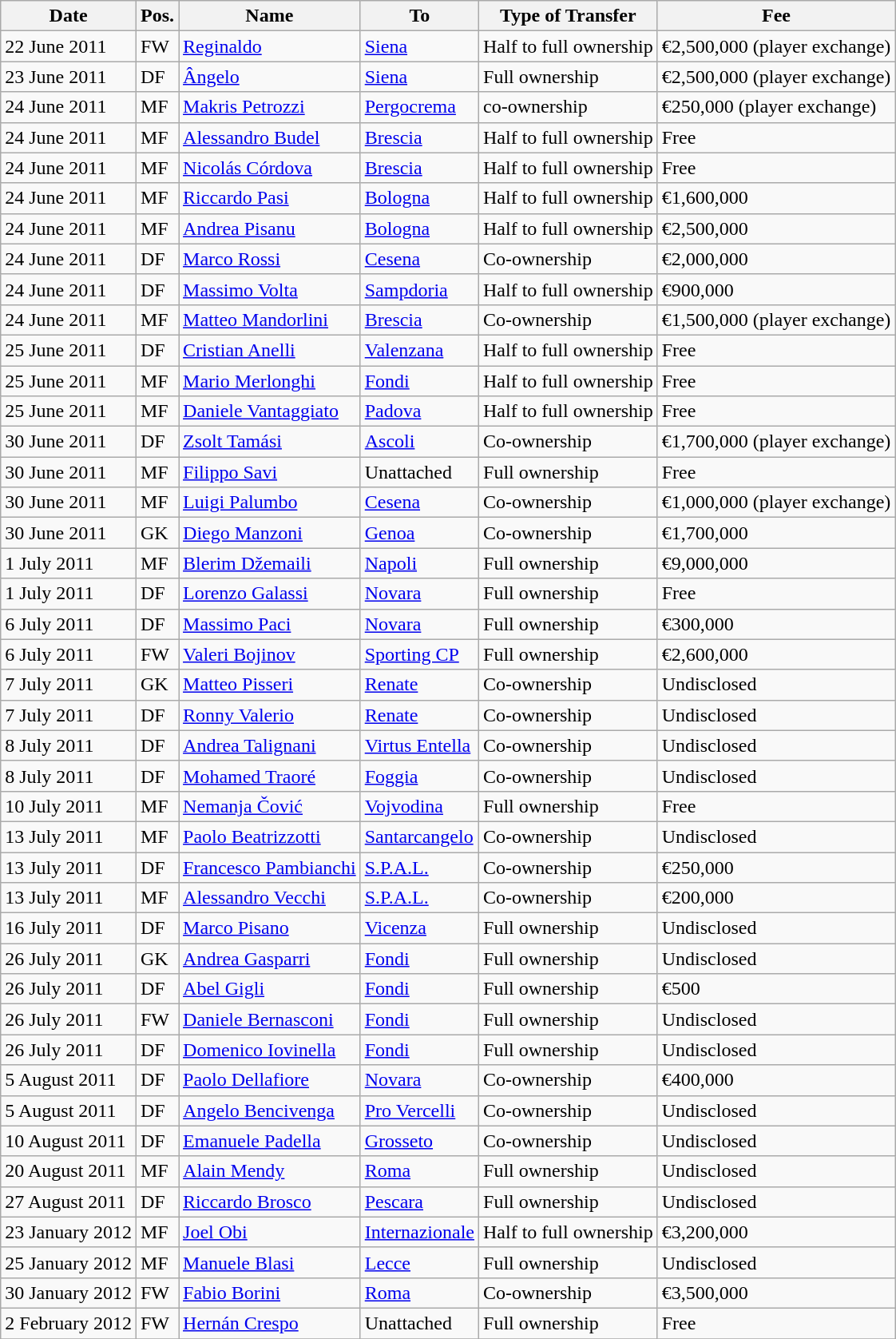<table class="wikitable">
<tr>
<th>Date</th>
<th>Pos.</th>
<th>Name</th>
<th>To</th>
<th>Type of Transfer</th>
<th>Fee</th>
</tr>
<tr>
<td>22 June 2011</td>
<td>FW</td>
<td> <a href='#'>Reginaldo</a></td>
<td> <a href='#'>Siena</a></td>
<td>Half to full ownership</td>
<td>€2,500,000 (player exchange)</td>
</tr>
<tr>
<td>23 June 2011</td>
<td>DF</td>
<td> <a href='#'>Ângelo</a></td>
<td> <a href='#'>Siena</a></td>
<td>Full ownership</td>
<td>€2,500,000 (player exchange)</td>
</tr>
<tr>
<td>24 June 2011</td>
<td>MF</td>
<td> <a href='#'>Makris Petrozzi</a></td>
<td> <a href='#'>Pergocrema</a></td>
<td>co-ownership</td>
<td>€250,000 (player exchange)</td>
</tr>
<tr>
<td>24 June 2011</td>
<td>MF</td>
<td> <a href='#'>Alessandro Budel</a></td>
<td> <a href='#'>Brescia</a></td>
<td>Half to full ownership</td>
<td>Free</td>
</tr>
<tr>
<td>24 June 2011</td>
<td>MF</td>
<td> <a href='#'>Nicolás Córdova</a></td>
<td> <a href='#'>Brescia</a></td>
<td>Half to full ownership</td>
<td>Free</td>
</tr>
<tr>
<td>24 June 2011</td>
<td>MF</td>
<td> <a href='#'>Riccardo Pasi</a></td>
<td> <a href='#'>Bologna</a></td>
<td>Half to full ownership</td>
<td>€1,600,000</td>
</tr>
<tr>
<td>24 June 2011</td>
<td>MF</td>
<td> <a href='#'>Andrea Pisanu</a></td>
<td> <a href='#'>Bologna</a></td>
<td>Half to full ownership</td>
<td>€2,500,000</td>
</tr>
<tr>
<td>24 June 2011</td>
<td>DF</td>
<td> <a href='#'>Marco Rossi</a></td>
<td> <a href='#'>Cesena</a></td>
<td>Co-ownership</td>
<td>€2,000,000</td>
</tr>
<tr>
<td>24 June 2011</td>
<td>DF</td>
<td> <a href='#'>Massimo Volta</a></td>
<td> <a href='#'>Sampdoria</a></td>
<td>Half to full ownership</td>
<td>€900,000</td>
</tr>
<tr>
<td>24 June 2011</td>
<td>MF</td>
<td> <a href='#'>Matteo Mandorlini</a></td>
<td> <a href='#'>Brescia</a></td>
<td>Co-ownership</td>
<td>€1,500,000 (player exchange)</td>
</tr>
<tr>
<td>25 June 2011</td>
<td>DF</td>
<td> <a href='#'>Cristian Anelli</a></td>
<td> <a href='#'>Valenzana</a></td>
<td>Half to full ownership</td>
<td>Free</td>
</tr>
<tr>
<td>25 June 2011</td>
<td>MF</td>
<td> <a href='#'>Mario Merlonghi</a></td>
<td> <a href='#'>Fondi</a></td>
<td>Half to full ownership</td>
<td>Free</td>
</tr>
<tr>
<td>25 June 2011</td>
<td>MF</td>
<td> <a href='#'>Daniele Vantaggiato</a></td>
<td> <a href='#'>Padova</a></td>
<td>Half to full ownership</td>
<td>Free</td>
</tr>
<tr>
<td>30 June 2011</td>
<td>DF</td>
<td> <a href='#'>Zsolt Tamási</a></td>
<td> <a href='#'>Ascoli</a></td>
<td>Co-ownership</td>
<td>€1,700,000 (player exchange)</td>
</tr>
<tr>
<td>30 June 2011</td>
<td>MF</td>
<td> <a href='#'>Filippo Savi</a></td>
<td>Unattached</td>
<td>Full ownership</td>
<td>Free</td>
</tr>
<tr>
<td>30 June 2011</td>
<td>MF</td>
<td> <a href='#'>Luigi Palumbo</a></td>
<td> <a href='#'>Cesena</a></td>
<td>Co-ownership</td>
<td>€1,000,000 (player exchange)</td>
</tr>
<tr>
<td>30 June 2011</td>
<td>GK</td>
<td> <a href='#'>Diego Manzoni</a></td>
<td> <a href='#'>Genoa</a></td>
<td>Co-ownership</td>
<td>€1,700,000</td>
</tr>
<tr>
<td>1 July 2011</td>
<td>MF</td>
<td> <a href='#'>Blerim Džemaili</a></td>
<td> <a href='#'>Napoli</a></td>
<td>Full ownership</td>
<td>€9,000,000</td>
</tr>
<tr>
<td>1 July 2011</td>
<td>DF</td>
<td> <a href='#'>Lorenzo Galassi</a></td>
<td> <a href='#'>Novara</a></td>
<td>Full ownership</td>
<td>Free</td>
</tr>
<tr>
<td>6 July 2011</td>
<td>DF</td>
<td> <a href='#'>Massimo Paci</a></td>
<td> <a href='#'>Novara</a></td>
<td>Full ownership</td>
<td>€300,000</td>
</tr>
<tr>
<td>6 July 2011</td>
<td>FW</td>
<td> <a href='#'>Valeri Bojinov</a></td>
<td> <a href='#'>Sporting CP</a></td>
<td>Full ownership</td>
<td>€2,600,000</td>
</tr>
<tr>
<td>7 July 2011</td>
<td>GK</td>
<td> <a href='#'>Matteo Pisseri</a></td>
<td> <a href='#'>Renate</a></td>
<td>Co-ownership</td>
<td>Undisclosed</td>
</tr>
<tr>
<td>7 July 2011</td>
<td>DF</td>
<td> <a href='#'>Ronny Valerio</a></td>
<td> <a href='#'>Renate</a></td>
<td>Co-ownership</td>
<td>Undisclosed</td>
</tr>
<tr>
<td>8 July 2011</td>
<td>DF</td>
<td> <a href='#'>Andrea Talignani</a></td>
<td> <a href='#'>Virtus Entella</a></td>
<td>Co-ownership</td>
<td>Undisclosed</td>
</tr>
<tr>
<td>8 July 2011</td>
<td>DF</td>
<td> <a href='#'>Mohamed Traoré</a></td>
<td> <a href='#'>Foggia</a></td>
<td>Co-ownership</td>
<td>Undisclosed</td>
</tr>
<tr>
<td>10 July 2011</td>
<td>MF</td>
<td> <a href='#'>Nemanja Čović</a></td>
<td> <a href='#'>Vojvodina</a></td>
<td>Full ownership</td>
<td>Free</td>
</tr>
<tr>
<td>13 July 2011</td>
<td>MF</td>
<td> <a href='#'>Paolo Beatrizzotti</a></td>
<td> <a href='#'>Santarcangelo</a></td>
<td>Co-ownership</td>
<td>Undisclosed</td>
</tr>
<tr>
<td>13 July 2011</td>
<td>DF</td>
<td> <a href='#'>Francesco Pambianchi</a></td>
<td> <a href='#'>S.P.A.L.</a></td>
<td>Co-ownership</td>
<td>€250,000</td>
</tr>
<tr>
<td>13 July 2011</td>
<td>MF</td>
<td> <a href='#'>Alessandro Vecchi</a></td>
<td> <a href='#'>S.P.A.L.</a></td>
<td>Co-ownership</td>
<td>€200,000</td>
</tr>
<tr>
<td>16 July 2011</td>
<td>DF</td>
<td> <a href='#'>Marco Pisano</a></td>
<td> <a href='#'>Vicenza</a></td>
<td>Full ownership</td>
<td>Undisclosed</td>
</tr>
<tr>
<td>26 July 2011</td>
<td>GK</td>
<td> <a href='#'>Andrea Gasparri</a></td>
<td> <a href='#'>Fondi</a></td>
<td>Full ownership</td>
<td>Undisclosed</td>
</tr>
<tr>
<td>26 July 2011</td>
<td>DF</td>
<td> <a href='#'>Abel Gigli</a></td>
<td> <a href='#'>Fondi</a></td>
<td>Full ownership</td>
<td>€500</td>
</tr>
<tr>
<td>26 July 2011</td>
<td>FW</td>
<td> <a href='#'>Daniele Bernasconi</a></td>
<td> <a href='#'>Fondi</a></td>
<td>Full ownership</td>
<td>Undisclosed</td>
</tr>
<tr>
<td>26 July 2011</td>
<td>DF</td>
<td> <a href='#'>Domenico Iovinella</a></td>
<td> <a href='#'>Fondi</a></td>
<td>Full ownership</td>
<td>Undisclosed</td>
</tr>
<tr>
<td>5 August 2011</td>
<td>DF</td>
<td> <a href='#'>Paolo Dellafiore</a></td>
<td> <a href='#'>Novara</a></td>
<td>Co-ownership</td>
<td>€400,000</td>
</tr>
<tr>
<td>5 August 2011</td>
<td>DF</td>
<td> <a href='#'>Angelo Bencivenga</a></td>
<td> <a href='#'>Pro Vercelli</a></td>
<td>Co-ownership</td>
<td>Undisclosed</td>
</tr>
<tr>
<td>10 August 2011</td>
<td>DF</td>
<td> <a href='#'>Emanuele Padella</a></td>
<td> <a href='#'>Grosseto</a></td>
<td>Co-ownership</td>
<td>Undisclosed</td>
</tr>
<tr>
<td>20 August 2011</td>
<td>MF</td>
<td> <a href='#'>Alain Mendy</a></td>
<td> <a href='#'>Roma</a></td>
<td>Full ownership</td>
<td>Undisclosed</td>
</tr>
<tr>
<td>27 August 2011</td>
<td>DF</td>
<td> <a href='#'>Riccardo Brosco</a></td>
<td> <a href='#'>Pescara</a></td>
<td>Full ownership</td>
<td>Undisclosed</td>
</tr>
<tr>
<td>23 January 2012</td>
<td>MF</td>
<td> <a href='#'>Joel Obi</a></td>
<td> <a href='#'>Internazionale</a></td>
<td>Half to full ownership</td>
<td>€3,200,000</td>
</tr>
<tr>
<td>25 January 2012</td>
<td>MF</td>
<td> <a href='#'>Manuele Blasi</a></td>
<td> <a href='#'>Lecce</a></td>
<td>Full ownership</td>
<td>Undisclosed</td>
</tr>
<tr>
<td>30 January 2012</td>
<td>FW</td>
<td> <a href='#'>Fabio Borini</a></td>
<td> <a href='#'>Roma</a></td>
<td>Co-ownership</td>
<td>€3,500,000</td>
</tr>
<tr>
<td>2 February 2012</td>
<td>FW</td>
<td> <a href='#'>Hernán Crespo</a></td>
<td>Unattached</td>
<td>Full ownership</td>
<td>Free</td>
</tr>
<tr>
</tr>
</table>
